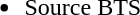<table>
<tr>
<td></td>
</tr>
<tr>
<td colspan=2><br><ul><li>Source BTS</li></ul></td>
</tr>
</table>
